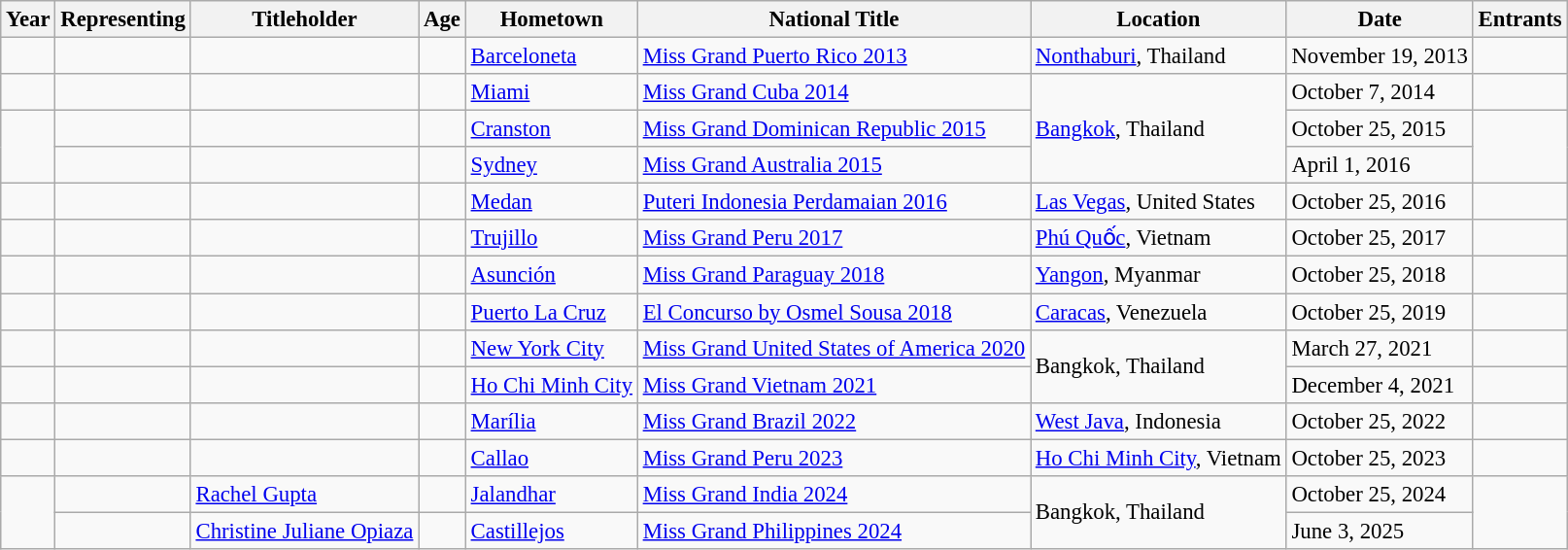<table class="wikitable sortable" style="font-size: 95%;">
<tr>
<th>Year</th>
<th>Representing</th>
<th>Titleholder</th>
<th>Age</th>
<th>Hometown</th>
<th>National Title</th>
<th>Location</th>
<th>Date</th>
<th>Entrants</th>
</tr>
<tr>
<td></td>
<td></td>
<td></td>
<td></td>
<td><a href='#'>Barceloneta</a></td>
<td><a href='#'>Miss Grand Puerto Rico 2013</a></td>
<td><a href='#'>Nonthaburi</a>, Thailand</td>
<td>November 19, 2013</td>
<td></td>
</tr>
<tr>
<td></td>
<td></td>
<td></td>
<td></td>
<td><a href='#'>Miami</a></td>
<td><a href='#'>Miss Grand Cuba 2014</a></td>
<td rowspan="3"><a href='#'>Bangkok</a>, Thailand</td>
<td>October 7, 2014</td>
<td></td>
</tr>
<tr>
<td rowspan="2"></td>
<td></td>
<td> </td>
<td></td>
<td><a href='#'>Cranston</a></td>
<td><a href='#'>Miss Grand Dominican Republic 2015</a></td>
<td>October 25, 2015</td>
<td rowspan="2"></td>
</tr>
<tr>
<td></td>
<td> </td>
<td></td>
<td><a href='#'>Sydney</a></td>
<td><a href='#'>Miss Grand Australia 2015</a></td>
<td>April 1, 2016</td>
</tr>
<tr>
<td></td>
<td></td>
<td></td>
<td></td>
<td><a href='#'>Medan</a></td>
<td><a href='#'>Puteri Indonesia Perdamaian 2016</a></td>
<td><a href='#'>Las Vegas</a>, United States</td>
<td>October 25, 2016</td>
<td></td>
</tr>
<tr>
<td></td>
<td></td>
<td></td>
<td></td>
<td><a href='#'>Trujillo</a></td>
<td><a href='#'>Miss Grand Peru 2017</a></td>
<td><a href='#'>Phú Quốc</a>, Vietnam</td>
<td>October 25, 2017</td>
<td></td>
</tr>
<tr>
<td></td>
<td></td>
<td></td>
<td></td>
<td><a href='#'>Asunción</a></td>
<td><a href='#'>Miss Grand Paraguay 2018</a></td>
<td><a href='#'>Yangon</a>, Myanmar</td>
<td>October 25, 2018</td>
<td></td>
</tr>
<tr>
<td></td>
<td></td>
<td></td>
<td></td>
<td><a href='#'>Puerto La Cruz</a></td>
<td><a href='#'>El Concurso by Osmel Sousa 2018</a></td>
<td><a href='#'>Caracas</a>, Venezuela</td>
<td>October 25, 2019</td>
<td></td>
</tr>
<tr>
<td></td>
<td></td>
<td></td>
<td></td>
<td><a href='#'>New York City</a></td>
<td><a href='#'>Miss Grand United States of America 2020</a></td>
<td rowspan="2">Bangkok, Thailand</td>
<td>March 27, 2021</td>
<td></td>
</tr>
<tr>
<td></td>
<td></td>
<td></td>
<td></td>
<td><a href='#'>Ho Chi Minh City</a></td>
<td><a href='#'>Miss Grand Vietnam 2021</a></td>
<td>December 4, 2021</td>
<td></td>
</tr>
<tr>
<td></td>
<td></td>
<td></td>
<td></td>
<td><a href='#'>Marília</a></td>
<td><a href='#'>Miss Grand Brazil 2022</a></td>
<td><a href='#'>West Java</a>, Indonesia</td>
<td>October 25, 2022</td>
<td></td>
</tr>
<tr>
<td></td>
<td></td>
<td></td>
<td></td>
<td><a href='#'>Callao</a></td>
<td><a href='#'>Miss Grand Peru 2023</a></td>
<td><a href='#'>Ho Chi Minh City</a>, Vietnam</td>
<td>October 25, 2023</td>
<td></td>
</tr>
<tr>
<td rowspan="2"></td>
<td></td>
<td><a href='#'>Rachel Gupta</a> </td>
<td></td>
<td><a href='#'>Jalandhar</a></td>
<td><a href='#'>Miss Grand India 2024</a></td>
<td rowspan="2">Bangkok, Thailand</td>
<td>October 25, 2024</td>
<td rowspan="2"></td>
</tr>
<tr>
<td></td>
<td><a href='#'>Christine Juliane Opiaza</a> </td>
<td></td>
<td><a href='#'>Castillejos</a></td>
<td><a href='#'>Miss Grand Philippines 2024</a></td>
<td>June 3, 2025</td>
</tr>
</table>
